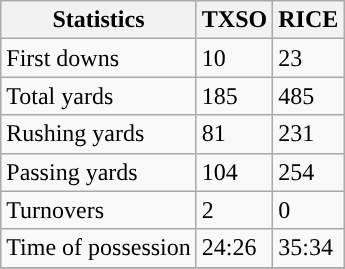<table class="wikitable" style="float: left;">
<tr>
<th>Statistics</th>
<th>TXSO</th>
<th>RICE</th>
</tr>
<tr>
<td>First downs</td>
<td>10</td>
<td>23</td>
</tr>
<tr>
<td>Total yards</td>
<td>185</td>
<td>485</td>
</tr>
<tr>
<td>Rushing yards</td>
<td>81</td>
<td>231</td>
</tr>
<tr>
<td>Passing yards</td>
<td>104</td>
<td>254</td>
</tr>
<tr>
<td>Turnovers</td>
<td>2</td>
<td>0</td>
</tr>
<tr>
<td>Time of possession</td>
<td>24:26</td>
<td>35:34</td>
</tr>
<tr>
</tr>
</table>
